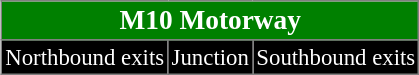<table border=1 cellpadding=2 style="margin-left:1em; margin-bottom: 1em; color: black; border-collapse: collapse; font-size: 95%;">
<tr align="center" bgcolor="008000" style="color: white;font-size:120%;">
<td colspan="3"><strong>M10 Motorway</strong></td>
</tr>
<tr align="center" bgcolor="000000" style="color: white">
<td>Northbound exits</td>
<td>Junction</td>
<td>Southbound exits</td>
</tr>
</table>
